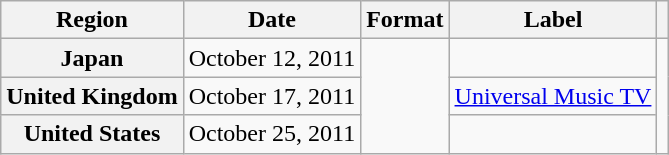<table class="wikitable plainrowheaders">
<tr>
<th scope="col">Region</th>
<th scope="col">Date</th>
<th scope="col">Format</th>
<th scope="col">Label</th>
<th scope="col"></th>
</tr>
<tr>
<th scope="row">Japan</th>
<td>October 12, 2011</td>
<td rowspan="3"></td>
<td></td>
<td rowspan="3" align="center"></td>
</tr>
<tr>
<th scope="row">United Kingdom</th>
<td>October 17, 2011</td>
<td><a href='#'>Universal Music TV</a></td>
</tr>
<tr>
<th scope="row">United States</th>
<td>October 25, 2011</td>
<td></td>
</tr>
</table>
